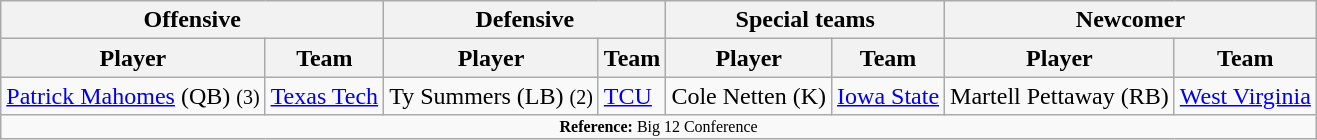<table class="wikitable">
<tr>
<th colspan="2">Offensive</th>
<th colspan="2">Defensive</th>
<th colspan="2">Special teams</th>
<th colspan="2">Newcomer</th>
</tr>
<tr>
<th>Player</th>
<th>Team</th>
<th>Player</th>
<th>Team</th>
<th>Player</th>
<th>Team</th>
<th>Player</th>
<th>Team</th>
</tr>
<tr>
<td><a href='#'>Patrick Mahomes</a> (QB) <small>(3)</small></td>
<td><a href='#'>Texas Tech</a></td>
<td>Ty Summers (LB) <small>(2)</small></td>
<td><a href='#'>TCU</a></td>
<td>Cole Netten (K)</td>
<td><a href='#'>Iowa State</a></td>
<td>Martell Pettaway (RB)</td>
<td><a href='#'>West Virginia</a></td>
</tr>
<tr>
<td colspan="12"  style="font-size:8pt; text-align:center;"><strong>Reference:</strong> Big 12 Conference</td>
</tr>
</table>
